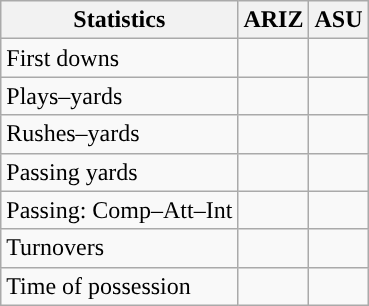<table class="wikitable" style="float:left">
<tr>
<th>Statistics</th>
<th>ARIZ</th>
<th>ASU</th>
</tr>
<tr>
<td>First downs</td>
<td></td>
<td></td>
</tr>
<tr>
<td>Plays–yards</td>
<td></td>
<td></td>
</tr>
<tr>
<td>Rushes–yards</td>
<td></td>
<td></td>
</tr>
<tr>
<td>Passing yards</td>
<td></td>
<td></td>
</tr>
<tr>
<td>Passing: Comp–Att–Int</td>
<td></td>
<td></td>
</tr>
<tr>
<td>Turnovers</td>
<td></td>
<td></td>
</tr>
<tr>
<td>Time of possession</td>
<td></td>
<td></td>
</tr>
</table>
